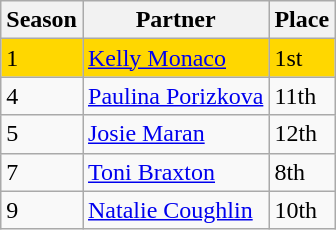<table class="wikitable sortable" style="margin:auto;float:left;">
<tr>
<th>Season</th>
<th>Partner</th>
<th>Place</th>
</tr>
<tr bgcolor="gold">
<td>1</td>
<td><a href='#'>Kelly Monaco</a></td>
<td>1st</td>
</tr>
<tr>
<td>4</td>
<td><a href='#'>Paulina Porizkova</a></td>
<td>11th</td>
</tr>
<tr>
<td>5</td>
<td><a href='#'>Josie Maran</a></td>
<td>12th</td>
</tr>
<tr>
<td>7</td>
<td><a href='#'>Toni Braxton</a></td>
<td>8th</td>
</tr>
<tr>
<td>9</td>
<td><a href='#'>Natalie Coughlin</a></td>
<td>10th</td>
</tr>
</table>
